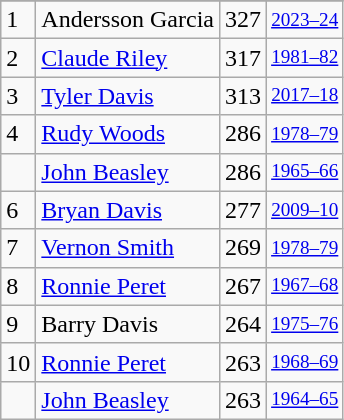<table class="wikitable">
<tr>
</tr>
<tr>
<td>1</td>
<td>Andersson Garcia</td>
<td>327</td>
<td style="font-size:80%;"><a href='#'>2023–24</a></td>
</tr>
<tr>
<td>2</td>
<td><a href='#'>Claude Riley</a></td>
<td>317</td>
<td style="font-size:80%;"><a href='#'>1981–82</a></td>
</tr>
<tr>
<td>3</td>
<td><a href='#'>Tyler Davis</a></td>
<td>313</td>
<td style="font-size:80%;"><a href='#'>2017–18</a></td>
</tr>
<tr>
<td>4</td>
<td><a href='#'>Rudy Woods</a></td>
<td>286</td>
<td style="font-size:80%;"><a href='#'>1978–79</a></td>
</tr>
<tr>
<td></td>
<td><a href='#'>John Beasley</a></td>
<td>286</td>
<td style="font-size:80%;"><a href='#'>1965–66</a></td>
</tr>
<tr>
<td>6</td>
<td><a href='#'>Bryan Davis</a></td>
<td>277</td>
<td style="font-size:80%;"><a href='#'>2009–10</a></td>
</tr>
<tr>
<td>7</td>
<td><a href='#'>Vernon Smith</a></td>
<td>269</td>
<td style="font-size:80%;"><a href='#'>1978–79</a></td>
</tr>
<tr>
<td>8</td>
<td><a href='#'>Ronnie Peret</a></td>
<td>267</td>
<td style="font-size:80%;"><a href='#'>1967–68</a></td>
</tr>
<tr>
<td>9</td>
<td>Barry Davis</td>
<td>264</td>
<td style="font-size:80%;"><a href='#'>1975–76</a></td>
</tr>
<tr>
<td>10</td>
<td><a href='#'>Ronnie Peret</a></td>
<td>263</td>
<td style="font-size:80%;"><a href='#'>1968–69</a></td>
</tr>
<tr>
<td></td>
<td><a href='#'>John Beasley</a></td>
<td>263</td>
<td style="font-size:80%;"><a href='#'>1964–65</a></td>
</tr>
</table>
